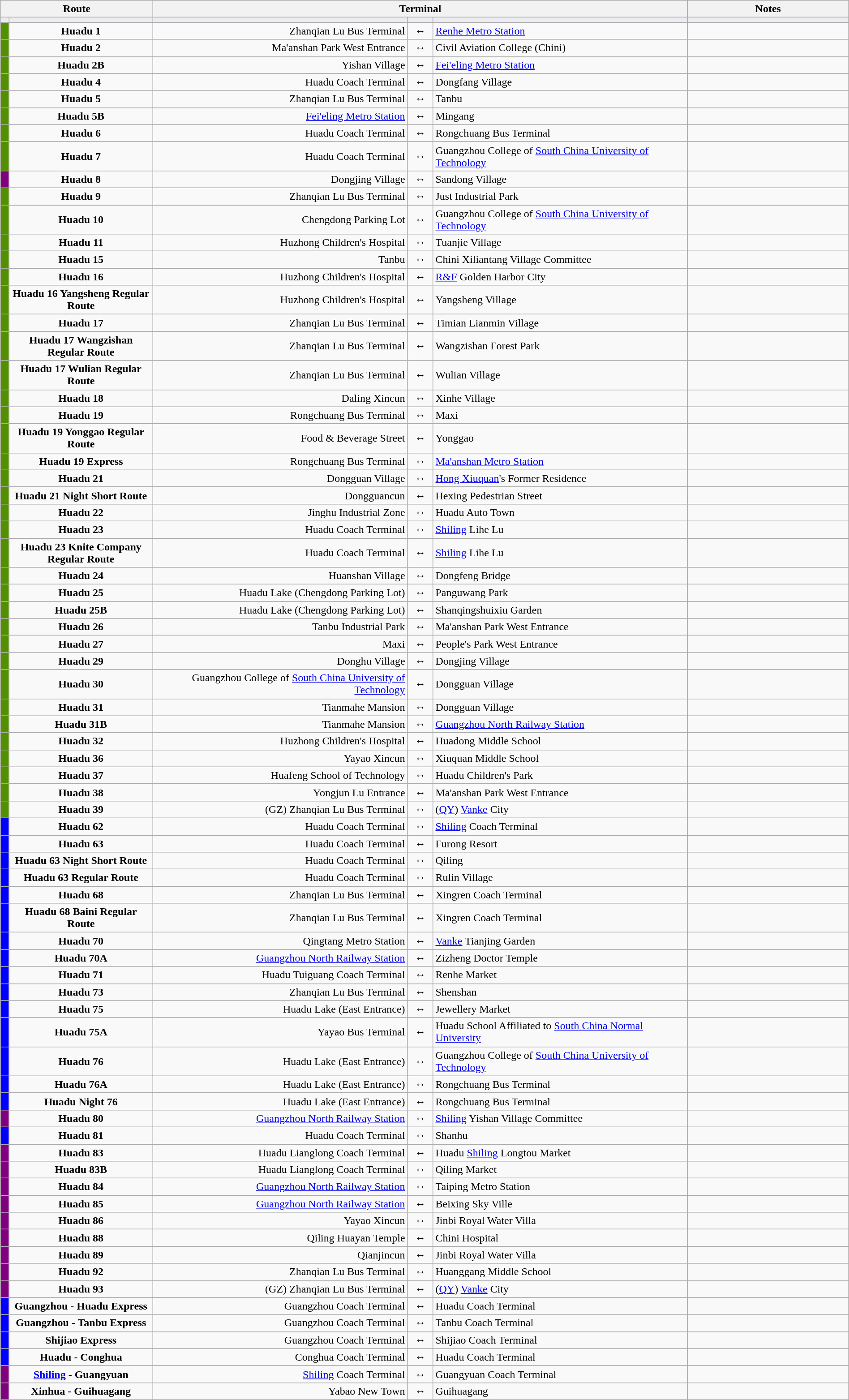<table class="wikitable sortable" style="width:100%; text-align:center;">
<tr>
<th colspan="2" width="18%">Route</th>
<th colspan="3">Terminal</th>
<th width="19%">Notes</th>
</tr>
<tr style="background:#EAECF0" height=0>
<td width="1%"></td>
<td></td>
<td width="30%"></td>
<td></td>
<td width="30%"></td>
<td></td>
</tr>
<tr>
<td style="background:#529001"></td>
<td><strong>Huadu 1</strong></td>
<td align=right>Zhanqian Lu Bus Terminal</td>
<td>↔</td>
<td align=left><a href='#'>Renhe Metro Station</a></td>
<td></td>
</tr>
<tr>
<td style="background:#529001"></td>
<td><strong>Huadu 2</strong></td>
<td align=right>Ma'anshan Park West Entrance</td>
<td>↔</td>
<td align=left>Civil Aviation College (Chini)</td>
<td></td>
</tr>
<tr>
<td style="background:#529001"></td>
<td><strong>Huadu 2B</strong></td>
<td align=right>Yishan Village</td>
<td>↔</td>
<td align=left><a href='#'>Fei'eling Metro Station</a></td>
<td></td>
</tr>
<tr>
<td style="background:#529001"></td>
<td><strong>Huadu 4</strong></td>
<td align=right>Huadu Coach Terminal</td>
<td>↔</td>
<td align=left>Dongfang Village</td>
<td></td>
</tr>
<tr>
<td style="background:#529001"></td>
<td><strong>Huadu 5</strong></td>
<td align=right>Zhanqian Lu Bus Terminal</td>
<td>↔</td>
<td align=left>Tanbu</td>
<td></td>
</tr>
<tr>
<td style="background:#529001"></td>
<td><strong>Huadu 5B</strong></td>
<td align=right><a href='#'>Fei'eling Metro Station</a></td>
<td>↔</td>
<td align=left>Mingang</td>
<td></td>
</tr>
<tr>
<td style="background:#529001"></td>
<td><strong>Huadu 6</strong></td>
<td align=right>Huadu Coach Terminal</td>
<td>↔</td>
<td align=left>Rongchuang Bus Terminal</td>
<td></td>
</tr>
<tr>
<td style="background:#529001"></td>
<td><strong>Huadu 7</strong></td>
<td align=right>Huadu Coach Terminal</td>
<td>↔</td>
<td align=left>Guangzhou College of <a href='#'>South China University of Technology</a></td>
<td></td>
</tr>
<tr>
<td style="background:purple"></td>
<td><strong>Huadu 8</strong></td>
<td align=right>Dongjing Village</td>
<td>↔</td>
<td align=left>Sandong Village</td>
<td></td>
</tr>
<tr>
<td style="background:#529001"></td>
<td><strong>Huadu 9</strong></td>
<td align=right>Zhanqian Lu Bus Terminal</td>
<td>↔</td>
<td align=left>Just Industrial Park</td>
<td></td>
</tr>
<tr>
<td style="background:#529001"></td>
<td><strong>Huadu 10</strong></td>
<td align=right>Chengdong Parking Lot</td>
<td>↔</td>
<td align=left>Guangzhou College of <a href='#'>South China University of Technology</a></td>
<td></td>
</tr>
<tr>
<td style="background:#529001"></td>
<td><strong>Huadu 11</strong></td>
<td align=right>Huzhong Children's Hospital</td>
<td>↔</td>
<td align=left>Tuanjie Village</td>
<td></td>
</tr>
<tr>
<td style="background:#529001"></td>
<td><strong>Huadu 15</strong></td>
<td align=right>Tanbu</td>
<td>↔</td>
<td align=left>Chini Xiliantang Village Committee</td>
<td></td>
</tr>
<tr>
<td style="background:#529001"></td>
<td><strong>Huadu 16</strong></td>
<td align=right>Huzhong Children's Hospital</td>
<td>↔</td>
<td align=left><a href='#'>R&F</a> Golden Harbor City</td>
<td></td>
</tr>
<tr>
<td style="background:#529001"></td>
<td><strong>Huadu 16 Yangsheng Regular Route</strong></td>
<td align=right>Huzhong Children's Hospital</td>
<td>↔</td>
<td align=left>Yangsheng Village</td>
<td></td>
</tr>
<tr>
<td style="background:#529001"></td>
<td><strong>Huadu 17</strong></td>
<td align=right>Zhanqian Lu Bus Terminal</td>
<td>↔</td>
<td align=left>Timian Lianmin Village</td>
<td></td>
</tr>
<tr>
<td style="background:#529001"></td>
<td><strong>Huadu 17 Wangzishan Regular Route</strong></td>
<td align=right>Zhanqian Lu Bus Terminal</td>
<td>↔</td>
<td align=left>Wangzishan Forest Park</td>
<td></td>
</tr>
<tr>
<td style="background:#529001"></td>
<td><strong>Huadu 17 Wulian Regular Route</strong></td>
<td align=right>Zhanqian Lu Bus Terminal</td>
<td>↔</td>
<td align=left>Wulian Village</td>
<td></td>
</tr>
<tr>
<td style="background:#529001"></td>
<td><strong>Huadu 18</strong></td>
<td align=right>Daling Xincun</td>
<td>↔</td>
<td align=left>Xinhe Village</td>
<td></td>
</tr>
<tr>
<td style="background:#529001"></td>
<td><strong>Huadu 19</strong></td>
<td align=right>Rongchuang Bus Terminal</td>
<td>↔</td>
<td align=left>Maxi</td>
<td></td>
</tr>
<tr>
<td style="background:#529001"></td>
<td><strong>Huadu 19 Yonggao Regular Route</strong></td>
<td align=right>Food & Beverage Street</td>
<td>↔</td>
<td align=left>Yonggao</td>
<td></td>
</tr>
<tr>
<td style="background:#529001"></td>
<td><strong>Huadu 19 Express</strong></td>
<td align=right>Rongchuang Bus Terminal</td>
<td>↔</td>
<td align=left><a href='#'>Ma'anshan Metro Station</a></td>
<td></td>
</tr>
<tr>
<td style="background:#529001"></td>
<td><strong>Huadu 21</strong></td>
<td align=right>Dongguan Village</td>
<td>↔</td>
<td align=left><a href='#'>Hong Xiuquan</a>'s Former Residence</td>
<td></td>
</tr>
<tr>
<td style="background:#529001"></td>
<td><strong>Huadu 21 Night Short Route</strong></td>
<td align=right>Dongguancun</td>
<td>↔</td>
<td align=left>Hexing Pedestrian Street</td>
<td></td>
</tr>
<tr>
<td style="background:#529001"></td>
<td><strong>Huadu 22</strong></td>
<td align=right>Jinghu Industrial Zone</td>
<td>↔</td>
<td align=left>Huadu Auto Town</td>
<td></td>
</tr>
<tr>
<td style="background:#529001"></td>
<td><strong>Huadu 23</strong></td>
<td align=right>Huadu Coach Terminal</td>
<td>↔</td>
<td align=left><a href='#'>Shiling</a> Lihe Lu</td>
<td></td>
</tr>
<tr>
<td style="background:#529001"></td>
<td><strong>Huadu 23 Knite Company Regular Route</strong></td>
<td align=right>Huadu Coach Terminal</td>
<td>↔</td>
<td align=left><a href='#'>Shiling</a> Lihe Lu</td>
<td></td>
</tr>
<tr>
<td style="background:#529001"></td>
<td><strong>Huadu 24</strong></td>
<td align=right>Huanshan Village</td>
<td>↔</td>
<td align=left>Dongfeng Bridge</td>
<td></td>
</tr>
<tr>
<td style="background:#529001"></td>
<td><strong>Huadu 25</strong></td>
<td align=right>Huadu Lake (Chengdong Parking Lot)</td>
<td>↔</td>
<td align=left>Panguwang Park</td>
<td></td>
</tr>
<tr>
<td style="background:#529001"></td>
<td><strong>Huadu 25B</strong></td>
<td align=right>Huadu Lake (Chengdong Parking Lot)</td>
<td>↔</td>
<td align=left>Shanqingshuixiu Garden</td>
<td></td>
</tr>
<tr>
<td style="background:#529001"></td>
<td><strong>Huadu 26</strong></td>
<td align=right>Tanbu Industrial Park</td>
<td>↔</td>
<td align=left>Ma'anshan Park West Entrance</td>
<td></td>
</tr>
<tr>
<td style="background:#529001"></td>
<td><strong>Huadu 27</strong></td>
<td align=right>Maxi</td>
<td>↔</td>
<td align=left>People's Park West Entrance</td>
<td></td>
</tr>
<tr>
<td style="background:#529001"></td>
<td><strong>Huadu 29</strong></td>
<td align=right>Donghu Village</td>
<td>↔</td>
<td align=left>Dongjing Village</td>
<td></td>
</tr>
<tr>
<td style="background:#529001"></td>
<td><strong>Huadu 30</strong></td>
<td align=right>Guangzhou College of <a href='#'>South China University of Technology</a></td>
<td>↔</td>
<td align=left>Dongguan Village</td>
<td></td>
</tr>
<tr>
<td style="background:#529001"></td>
<td><strong>Huadu 31</strong></td>
<td align=right>Tianmahe Mansion</td>
<td>↔</td>
<td align=left>Dongguan Village</td>
<td></td>
</tr>
<tr>
<td style="background:#529001"></td>
<td><strong>Huadu 31B</strong></td>
<td align=right>Tianmahe Mansion</td>
<td>↔</td>
<td align=left><a href='#'>Guangzhou North Railway Station</a></td>
<td></td>
</tr>
<tr>
<td style="background:#529001"></td>
<td><strong>Huadu 32</strong></td>
<td align=right>Huzhong Children's Hospital</td>
<td>↔</td>
<td align=left>Huadong Middle School</td>
<td></td>
</tr>
<tr>
<td style="background:#529001"></td>
<td><strong>Huadu 36</strong></td>
<td align=right>Yayao Xincun</td>
<td>↔</td>
<td align=left>Xiuquan Middle School</td>
<td></td>
</tr>
<tr>
<td style="background:#529001"></td>
<td><strong>Huadu 37</strong></td>
<td align=right>Huafeng School of Technology</td>
<td>↔</td>
<td align=left>Huadu Children's Park</td>
<td></td>
</tr>
<tr>
<td style="background:#529001"></td>
<td><strong>Huadu 38</strong></td>
<td align=right>Yongjun Lu Entrance</td>
<td>↔</td>
<td align=left>Ma'anshan Park West Entrance</td>
<td></td>
</tr>
<tr>
<td style="background:#529001"></td>
<td><strong>Huadu 39</strong></td>
<td align=right>(GZ) Zhanqian Lu Bus Terminal</td>
<td>↔</td>
<td align=left>(<a href='#'>QY</a>) <a href='#'>Vanke</a> City</td>
<td></td>
</tr>
<tr>
<td style="background:blue"></td>
<td><strong>Huadu 62</strong></td>
<td align=right>Huadu Coach Terminal</td>
<td>↔</td>
<td align=left><a href='#'>Shiling</a> Coach Terminal</td>
<td></td>
</tr>
<tr>
<td style="background:blue"></td>
<td><strong>Huadu 63</strong></td>
<td align=right>Huadu Coach Terminal</td>
<td>↔</td>
<td align=left>Furong Resort</td>
<td></td>
</tr>
<tr>
<td style="background:blue"></td>
<td><strong>Huadu 63 Night Short Route</strong></td>
<td align=right>Huadu Coach Terminal</td>
<td>↔</td>
<td align=left>Qiling</td>
<td></td>
</tr>
<tr>
<td style="background:blue"></td>
<td><strong>Huadu 63 Regular Route</strong></td>
<td align=right>Huadu Coach Terminal</td>
<td>↔</td>
<td align=left>Rulin Village</td>
<td></td>
</tr>
<tr>
<td style="background:blue"></td>
<td><strong>Huadu 68</strong></td>
<td align=right>Zhanqian Lu Bus Terminal</td>
<td>↔</td>
<td align=left>Xingren Coach Terminal</td>
<td></td>
</tr>
<tr>
<td style="background:blue"></td>
<td><strong>Huadu 68 Baini Regular Route</strong></td>
<td align=right>Zhanqian Lu Bus Terminal</td>
<td>↔</td>
<td align=left>Xingren Coach Terminal</td>
<td></td>
</tr>
<tr>
<td style="background:blue"></td>
<td><strong>Huadu 70</strong></td>
<td align=right>Qingtang Metro Station</td>
<td>↔</td>
<td align=left><a href='#'>Vanke</a> Tianjing Garden</td>
<td></td>
</tr>
<tr>
<td style="background:blue"></td>
<td><strong>Huadu 70A</strong></td>
<td align=right><a href='#'>Guangzhou North Railway Station</a></td>
<td>↔</td>
<td align=left>Zizheng Doctor Temple</td>
<td></td>
</tr>
<tr>
<td style="background:blue"></td>
<td><strong>Huadu 71</strong></td>
<td align=right>Huadu Tuiguang Coach Terminal</td>
<td>↔</td>
<td align=left>Renhe Market</td>
<td></td>
</tr>
<tr>
<td style="background:blue"></td>
<td><strong>Huadu 73</strong></td>
<td align=right>Zhanqian Lu Bus Terminal</td>
<td>↔</td>
<td align=left>Shenshan</td>
<td></td>
</tr>
<tr>
<td style="background:blue"></td>
<td><strong>Huadu 75</strong></td>
<td align=right>Huadu Lake (East Entrance)</td>
<td>↔</td>
<td align=left>Jewellery Market</td>
<td></td>
</tr>
<tr>
<td style="background:blue"></td>
<td><strong>Huadu 75A</strong></td>
<td align=right>Yayao Bus Terminal</td>
<td>↔</td>
<td align=left>Huadu School Affiliated to <a href='#'>South China Normal University</a></td>
<td></td>
</tr>
<tr>
<td style="background:blue"></td>
<td><strong>Huadu 76</strong></td>
<td align=right>Huadu Lake (East Entrance)</td>
<td>↔</td>
<td align=left>Guangzhou College of <a href='#'>South China University of Technology</a></td>
<td></td>
</tr>
<tr>
<td style="background:blue"></td>
<td><strong>Huadu 76A</strong></td>
<td align=right>Huadu Lake (East Entrance)</td>
<td>↔</td>
<td align=left>Rongchuang Bus Terminal</td>
<td></td>
</tr>
<tr>
<td style="background:blue"></td>
<td><strong>Huadu Night 76</strong></td>
<td align=right>Huadu Lake (East Entrance)</td>
<td>↔</td>
<td align=left>Rongchuang Bus Terminal</td>
<td></td>
</tr>
<tr>
<td style="background:purple"></td>
<td><strong>Huadu 80</strong></td>
<td align=right><a href='#'>Guangzhou North Railway Station</a></td>
<td>↔</td>
<td align=left><a href='#'>Shiling</a> Yishan Village Committee</td>
<td></td>
</tr>
<tr>
<td style="background:blue"></td>
<td><strong>Huadu 81</strong></td>
<td align=right>Huadu Coach Terminal</td>
<td>↔</td>
<td align=left>Shanhu</td>
<td></td>
</tr>
<tr>
<td style="background:purple"></td>
<td><strong>Huadu 83</strong></td>
<td align=right>Huadu Lianglong Coach Terminal</td>
<td>↔</td>
<td align=left>Huadu <a href='#'>Shiling</a> Longtou Market</td>
<td></td>
</tr>
<tr>
<td style="background:purple"></td>
<td><strong>Huadu 83B</strong></td>
<td align=right>Huadu Lianglong Coach Terminal</td>
<td>↔</td>
<td align=left>Qiling Market</td>
<td></td>
</tr>
<tr>
<td style="background:purple"></td>
<td><strong>Huadu 84</strong></td>
<td align=right><a href='#'>Guangzhou North Railway Station</a></td>
<td>↔</td>
<td align=left>Taiping Metro Station</td>
<td></td>
</tr>
<tr>
<td style="background:purple"></td>
<td><strong>Huadu 85</strong></td>
<td align=right><a href='#'>Guangzhou North Railway Station</a></td>
<td>↔</td>
<td align=left>Beixing Sky Ville</td>
<td></td>
</tr>
<tr>
<td style="background:purple"></td>
<td><strong>Huadu 86</strong></td>
<td align=right>Yayao Xincun</td>
<td>↔</td>
<td align=left>Jinbi Royal Water Villa</td>
<td></td>
</tr>
<tr>
<td style="background:purple"></td>
<td><strong>Huadu 88</strong></td>
<td align=right>Qiling Huayan Temple</td>
<td>↔</td>
<td align=left>Chini Hospital</td>
<td></td>
</tr>
<tr>
<td style="background:purple"></td>
<td><strong>Huadu 89</strong></td>
<td align=right>Qianjincun</td>
<td>↔</td>
<td align=left>Jinbi Royal Water Villa</td>
<td></td>
</tr>
<tr>
<td style="background:purple"></td>
<td><strong>Huadu 92</strong></td>
<td align=right>Zhanqian Lu Bus Terminal</td>
<td>↔</td>
<td align=left>Huanggang Middle School</td>
<td></td>
</tr>
<tr>
<td style="background:purple"></td>
<td><strong>Huadu 93</strong></td>
<td align=right>(GZ) Zhanqian Lu Bus Terminal</td>
<td>↔</td>
<td align=left>(<a href='#'>QY</a>) <a href='#'>Vanke</a> City</td>
<td></td>
</tr>
<tr>
<td style="background:blue"></td>
<td><strong>Guangzhou - Huadu Express</strong></td>
<td align=right>Guangzhou Coach Terminal</td>
<td>↔</td>
<td align=left>Huadu Coach Terminal</td>
<td></td>
</tr>
<tr>
<td style="background:blue"></td>
<td><strong>Guangzhou - Tanbu Express</strong></td>
<td align=right>Guangzhou Coach Terminal</td>
<td>↔</td>
<td align=left>Tanbu Coach Terminal</td>
<td></td>
</tr>
<tr>
<td style="background:blue"></td>
<td><strong>Shijiao Express</strong></td>
<td align=right>Guangzhou Coach Terminal</td>
<td>↔</td>
<td align=left>Shijiao Coach Terminal</td>
<td></td>
</tr>
<tr>
<td style="background:blue"></td>
<td><strong>Huadu - Conghua</strong></td>
<td align=right>Conghua Coach Terminal</td>
<td>↔</td>
<td align=left>Huadu Coach Terminal</td>
<td></td>
</tr>
<tr>
<td style="background:purple"></td>
<td><strong><a href='#'>Shiling</a> - Guangyuan</strong></td>
<td align=right><a href='#'>Shiling</a> Coach Terminal</td>
<td>↔</td>
<td align=left>Guangyuan Coach Terminal</td>
<td></td>
</tr>
<tr>
<td style="background:purple"></td>
<td><strong>Xinhua - Guihuagang</strong></td>
<td align=right>Yabao New Town</td>
<td>↔</td>
<td align=left>Guihuagang</td>
<td></td>
</tr>
</table>
